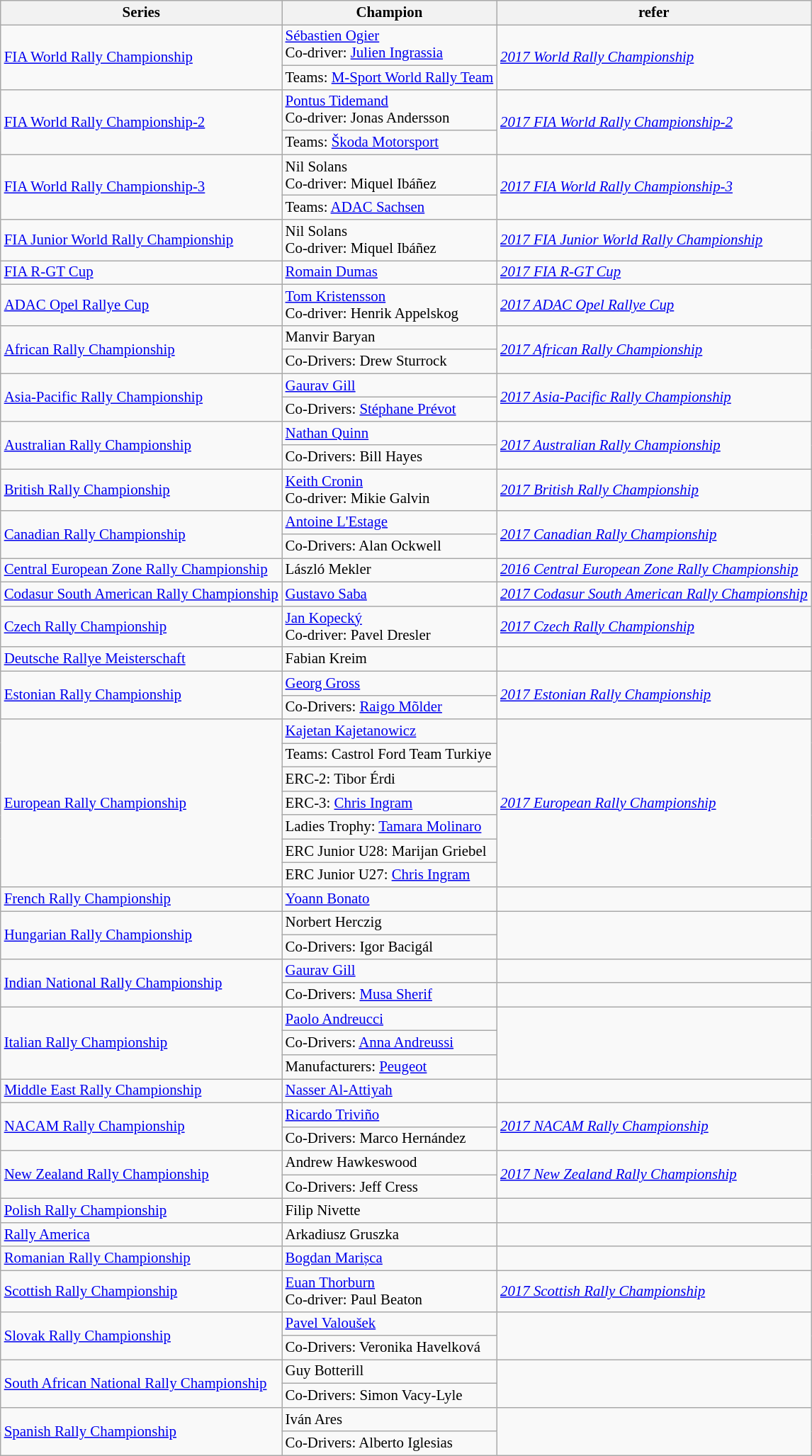<table class="wikitable" style="font-size:87%">
<tr>
<th>Series</th>
<th>Champion</th>
<th>refer</th>
</tr>
<tr>
<td rowspan="2"><a href='#'>FIA World Rally Championship</a></td>
<td> <a href='#'>Sébastien Ogier</a><br>Co-driver:  <a href='#'>Julien Ingrassia</a></td>
<td rowspan="2"><em><a href='#'>2017 World Rally Championship</a></em></td>
</tr>
<tr>
<td>Teams:  <a href='#'>M-Sport World Rally Team</a></td>
</tr>
<tr>
<td rowspan="2"><a href='#'>FIA World Rally Championship-2</a></td>
<td> <a href='#'>Pontus Tidemand</a><br>Co-driver:  Jonas Andersson</td>
<td rowspan="2"><em><a href='#'>2017 FIA World Rally Championship-2</a></em></td>
</tr>
<tr>
<td>Teams:  <a href='#'>Škoda Motorsport</a></td>
</tr>
<tr>
<td rowspan="2"><a href='#'>FIA World Rally Championship-3</a></td>
<td> Nil Solans<br>Co-driver:  Miquel Ibáñez</td>
<td rowspan="2"><em><a href='#'>2017 FIA World Rally Championship-3</a></em></td>
</tr>
<tr>
<td>Teams:  <a href='#'>ADAC Sachsen</a></td>
</tr>
<tr>
<td><a href='#'>FIA Junior World Rally Championship</a></td>
<td> Nil Solans<br>Co-driver:  Miquel Ibáñez</td>
<td><em><a href='#'>2017 FIA Junior World Rally Championship</a></em></td>
</tr>
<tr>
<td><a href='#'>FIA R-GT Cup</a></td>
<td> <a href='#'>Romain Dumas</a></td>
<td><em><a href='#'>2017 FIA R-GT Cup</a></em></td>
</tr>
<tr>
<td><a href='#'>ADAC Opel Rallye Cup</a></td>
<td> <a href='#'>Tom Kristensson</a><br>Co-driver:  Henrik Appelskog</td>
<td><em><a href='#'>2017 ADAC Opel Rallye Cup</a></em></td>
</tr>
<tr>
<td rowspan=2><a href='#'>African Rally Championship</a></td>
<td> Manvir Baryan</td>
<td rowspan=2><em><a href='#'>2017 African Rally Championship</a></em></td>
</tr>
<tr>
<td>Co-Drivers:  Drew Sturrock</td>
</tr>
<tr>
<td rowspan=2><a href='#'>Asia-Pacific Rally Championship</a></td>
<td> <a href='#'>Gaurav Gill</a></td>
<td rowspan=2><em><a href='#'>2017 Asia-Pacific Rally Championship</a></em></td>
</tr>
<tr>
<td>Co-Drivers:  <a href='#'>Stéphane Prévot</a></td>
</tr>
<tr>
<td rowspan=2><a href='#'>Australian Rally Championship</a></td>
<td> <a href='#'>Nathan Quinn</a></td>
<td rowspan=2><em><a href='#'>2017 Australian Rally Championship</a></em></td>
</tr>
<tr>
<td>Co-Drivers:  Bill Hayes</td>
</tr>
<tr>
<td><a href='#'>British Rally Championship</a></td>
<td> <a href='#'>Keith Cronin</a><br>Co-driver:  Mikie Galvin</td>
<td><em><a href='#'>2017 British Rally Championship</a></em></td>
</tr>
<tr>
<td rowspan=2><a href='#'>Canadian Rally Championship</a></td>
<td> <a href='#'>Antoine L'Estage</a></td>
<td rowspan=2><em><a href='#'>2017 Canadian Rally Championship</a></em></td>
</tr>
<tr>
<td>Co-Drivers:  Alan Ockwell</td>
</tr>
<tr>
<td><a href='#'>Central European Zone Rally Championship</a></td>
<td> László Mekler</td>
<td><em><a href='#'>2016 Central European Zone Rally Championship</a></em></td>
</tr>
<tr>
<td><a href='#'>Codasur South American Rally Championship</a></td>
<td> <a href='#'>Gustavo Saba</a></td>
<td><em><a href='#'>2017 Codasur South American Rally Championship</a></em></td>
</tr>
<tr>
<td><a href='#'>Czech Rally Championship</a></td>
<td> <a href='#'>Jan Kopecký</a><br>Co-driver:  Pavel Dresler</td>
<td><em><a href='#'>2017 Czech Rally Championship</a></em></td>
</tr>
<tr>
<td><a href='#'>Deutsche Rallye Meisterschaft</a></td>
<td> Fabian Kreim</td>
<td></td>
</tr>
<tr>
<td rowspan=2><a href='#'>Estonian Rally Championship</a></td>
<td> <a href='#'>Georg Gross</a></td>
<td rowspan=2><em><a href='#'>2017 Estonian Rally Championship</a></em></td>
</tr>
<tr>
<td>Co-Drivers:  <a href='#'>Raigo Mõlder</a></td>
</tr>
<tr>
<td rowspan="7"><a href='#'>European Rally Championship</a></td>
<td> <a href='#'>Kajetan Kajetanowicz</a></td>
<td rowspan="7"><em><a href='#'>2017 European Rally Championship</a></em></td>
</tr>
<tr>
<td>Teams:  Castrol Ford Team Turkiye</td>
</tr>
<tr>
<td>ERC-2:  Tibor Érdi</td>
</tr>
<tr>
<td>ERC-3:  <a href='#'>Chris Ingram</a></td>
</tr>
<tr>
<td>Ladies Trophy:  <a href='#'>Tamara Molinaro</a></td>
</tr>
<tr>
<td>ERC Junior U28:  Marijan Griebel</td>
</tr>
<tr>
<td>ERC Junior U27:  <a href='#'>Chris Ingram</a></td>
</tr>
<tr>
<td><a href='#'>French Rally Championship</a></td>
<td> <a href='#'>Yoann Bonato</a></td>
<td></td>
</tr>
<tr>
<td rowspan=2><a href='#'>Hungarian Rally Championship</a></td>
<td> Norbert Herczig</td>
<td rowspan=2></td>
</tr>
<tr>
<td>Co-Drivers:  Igor Bacigál</td>
</tr>
<tr>
<td rowspan=2><a href='#'>Indian National Rally Championship</a></td>
<td> <a href='#'>Gaurav Gill</a></td>
<td></td>
</tr>
<tr>
<td>Co-Drivers:  <a href='#'>Musa Sherif</a></td>
</tr>
<tr>
<td rowspan=3><a href='#'>Italian Rally Championship</a></td>
<td> <a href='#'>Paolo Andreucci</a></td>
<td rowspan=3></td>
</tr>
<tr>
<td>Co-Drivers:  <a href='#'>Anna Andreussi</a></td>
</tr>
<tr>
<td>Manufacturers:  <a href='#'>Peugeot</a></td>
</tr>
<tr>
<td><a href='#'>Middle East Rally Championship</a></td>
<td> <a href='#'>Nasser Al-Attiyah</a></td>
<td></td>
</tr>
<tr>
<td rowspan=2><a href='#'>NACAM Rally Championship</a></td>
<td> <a href='#'>Ricardo Triviño</a></td>
<td rowspan=2><em><a href='#'>2017 NACAM Rally Championship</a></em></td>
</tr>
<tr>
<td>Co-Drivers:  Marco Hernández</td>
</tr>
<tr>
<td rowspan=2><a href='#'>New Zealand Rally Championship</a></td>
<td> Andrew Hawkeswood</td>
<td rowspan=2><em><a href='#'>2017 New Zealand Rally Championship</a></em></td>
</tr>
<tr>
<td>Co-Drivers:  Jeff Cress</td>
</tr>
<tr>
<td><a href='#'>Polish Rally Championship</a></td>
<td> Filip Nivette</td>
<td></td>
</tr>
<tr>
<td><a href='#'>Rally America</a></td>
<td> Arkadiusz Gruszka</td>
<td></td>
</tr>
<tr>
<td><a href='#'>Romanian Rally Championship</a></td>
<td> <a href='#'>Bogdan Marișca</a></td>
<td></td>
</tr>
<tr>
<td><a href='#'>Scottish Rally Championship</a></td>
<td> <a href='#'>Euan Thorburn</a><br>Co-driver:  Paul Beaton</td>
<td><em><a href='#'>2017 Scottish Rally Championship</a></em></td>
</tr>
<tr>
<td rowspan=2><a href='#'>Slovak Rally Championship</a></td>
<td> <a href='#'>Pavel Valoušek</a></td>
<td rowspan=2></td>
</tr>
<tr>
<td>Co-Drivers:  Veronika Havelková</td>
</tr>
<tr>
<td rowspan=2><a href='#'>South African National Rally Championship</a></td>
<td> Guy Botterill</td>
<td rowspan=2></td>
</tr>
<tr>
<td>Co-Drivers:  Simon Vacy-Lyle</td>
</tr>
<tr>
<td rowspan=2><a href='#'>Spanish Rally Championship</a></td>
<td> Iván Ares</td>
<td rowspan=2></td>
</tr>
<tr>
<td>Co-Drivers:  Alberto Iglesias</td>
</tr>
</table>
